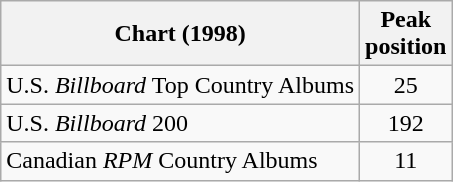<table class="wikitable">
<tr>
<th>Chart (1998)</th>
<th>Peak<br>position</th>
</tr>
<tr>
<td>U.S. <em>Billboard</em> Top Country Albums</td>
<td align="center">25</td>
</tr>
<tr>
<td>U.S. <em>Billboard</em> 200</td>
<td align="center">192</td>
</tr>
<tr>
<td>Canadian <em>RPM</em> Country Albums</td>
<td align="center">11</td>
</tr>
</table>
